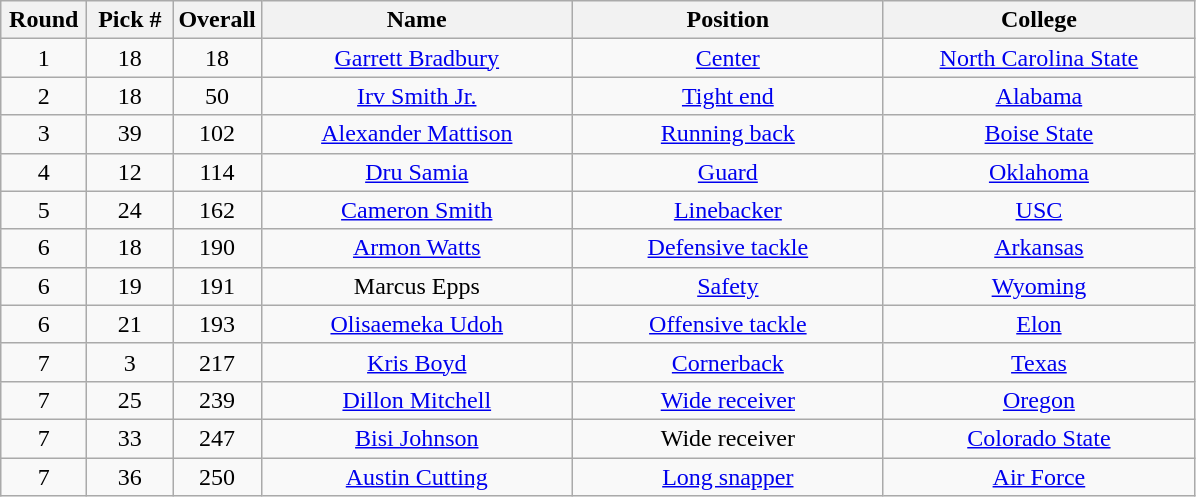<table class="wikitable sortable" style="text-align:center">
<tr>
<th width=50px>Round</th>
<th width=50px>Pick #</th>
<th width=50px>Overall</th>
<th width=200px>Name</th>
<th width=200px>Position</th>
<th width=200px>College</th>
</tr>
<tr>
<td>1</td>
<td>18</td>
<td>18</td>
<td><a href='#'>Garrett Bradbury</a></td>
<td><a href='#'>Center</a></td>
<td><a href='#'>North Carolina State</a></td>
</tr>
<tr>
<td>2</td>
<td>18</td>
<td>50</td>
<td><a href='#'>Irv Smith Jr.</a></td>
<td><a href='#'>Tight end</a></td>
<td><a href='#'>Alabama</a></td>
</tr>
<tr>
<td>3</td>
<td>39</td>
<td>102</td>
<td><a href='#'>Alexander Mattison</a></td>
<td><a href='#'>Running back</a></td>
<td><a href='#'>Boise State</a></td>
</tr>
<tr>
<td>4</td>
<td>12</td>
<td>114</td>
<td><a href='#'>Dru Samia</a></td>
<td><a href='#'>Guard</a></td>
<td><a href='#'>Oklahoma</a></td>
</tr>
<tr>
<td>5</td>
<td>24</td>
<td>162</td>
<td><a href='#'>Cameron Smith</a></td>
<td><a href='#'>Linebacker</a></td>
<td><a href='#'>USC</a></td>
</tr>
<tr>
<td>6</td>
<td>18</td>
<td>190</td>
<td><a href='#'>Armon Watts</a></td>
<td><a href='#'>Defensive tackle</a></td>
<td><a href='#'>Arkansas</a></td>
</tr>
<tr>
<td>6</td>
<td>19</td>
<td>191</td>
<td>Marcus Epps</td>
<td><a href='#'>Safety</a></td>
<td><a href='#'>Wyoming</a></td>
</tr>
<tr>
<td>6</td>
<td>21</td>
<td>193</td>
<td><a href='#'>Olisaemeka Udoh</a></td>
<td><a href='#'>Offensive tackle</a></td>
<td><a href='#'>Elon</a></td>
</tr>
<tr>
<td>7</td>
<td>3</td>
<td>217</td>
<td><a href='#'>Kris Boyd</a></td>
<td><a href='#'>Cornerback</a></td>
<td><a href='#'>Texas</a></td>
</tr>
<tr>
<td>7</td>
<td>25</td>
<td>239</td>
<td><a href='#'>Dillon Mitchell</a></td>
<td><a href='#'>Wide receiver</a></td>
<td><a href='#'>Oregon</a></td>
</tr>
<tr>
<td>7</td>
<td>33</td>
<td>247</td>
<td><a href='#'>Bisi Johnson</a></td>
<td>Wide receiver</td>
<td><a href='#'>Colorado State</a></td>
</tr>
<tr>
<td>7</td>
<td>36</td>
<td>250</td>
<td><a href='#'>Austin Cutting</a></td>
<td><a href='#'>Long snapper</a></td>
<td><a href='#'>Air Force</a></td>
</tr>
</table>
